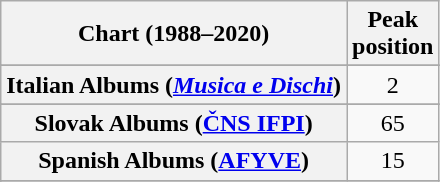<table class="wikitable sortable plainrowheaders" style="text-align:center">
<tr>
<th scope="col">Chart (1988–2020)</th>
<th scope="col">Peak<br>position</th>
</tr>
<tr>
</tr>
<tr>
</tr>
<tr>
</tr>
<tr>
</tr>
<tr>
</tr>
<tr>
</tr>
<tr>
</tr>
<tr>
</tr>
<tr>
</tr>
<tr>
<th scope="row">Italian Albums (<em><a href='#'>Musica e Dischi</a></em>)</th>
<td>2</td>
</tr>
<tr>
</tr>
<tr>
</tr>
<tr>
</tr>
<tr>
</tr>
<tr>
<th scope="row">Slovak Albums (<a href='#'>ČNS IFPI</a>)</th>
<td>65</td>
</tr>
<tr>
<th scope="row">Spanish Albums (<a href='#'>AFYVE</a>)</th>
<td>15</td>
</tr>
<tr>
</tr>
<tr>
</tr>
<tr>
</tr>
<tr>
</tr>
</table>
